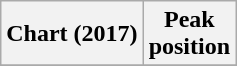<table class="wikitable plainrowheaders sortable" border="1">
<tr>
<th scope="col">Chart (2017)</th>
<th scope="col">Peak<br>position</th>
</tr>
<tr>
</tr>
</table>
